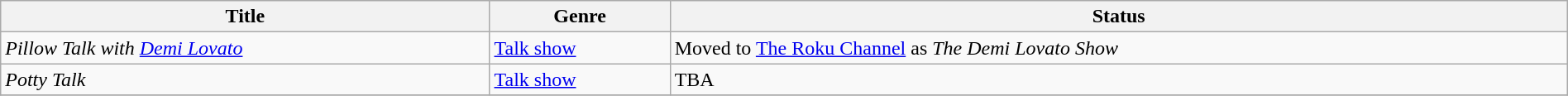<table class="wikitable sortable" style="width:100%;">
<tr>
<th>Title</th>
<th>Genre</th>
<th>Status</th>
</tr>
<tr>
<td><em>Pillow Talk with <a href='#'>Demi Lovato</a></em></td>
<td><a href='#'>Talk show</a></td>
<td>Moved to <a href='#'>The Roku Channel</a> as <em>The Demi Lovato Show</em></td>
</tr>
<tr>
<td><em>Potty Talk</em></td>
<td><a href='#'>Talk show</a></td>
<td>TBA</td>
</tr>
<tr>
</tr>
</table>
